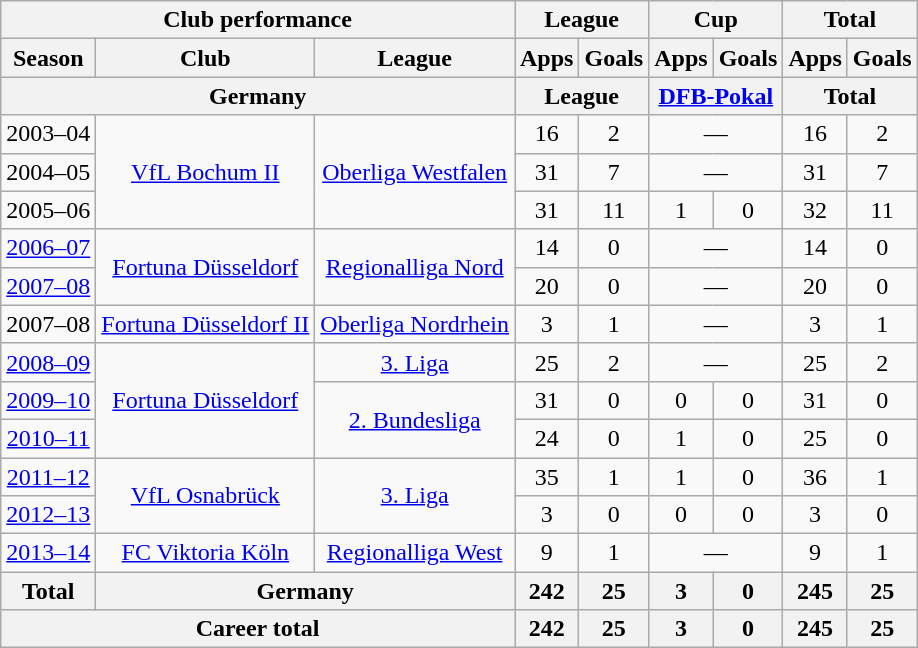<table class="wikitable" style="text-align:center">
<tr>
<th colspan=3>Club performance</th>
<th colspan=2>League</th>
<th colspan=2>Cup</th>
<th colspan=2>Total</th>
</tr>
<tr>
<th>Season</th>
<th>Club</th>
<th>League</th>
<th>Apps</th>
<th>Goals</th>
<th>Apps</th>
<th>Goals</th>
<th>Apps</th>
<th>Goals</th>
</tr>
<tr>
<th colspan=3>Germany</th>
<th colspan=2>League</th>
<th colspan=2><a href='#'>DFB-Pokal</a></th>
<th colspan=2>Total</th>
</tr>
<tr>
<td>2003–04</td>
<td rowspan=3><a href='#'>VfL Bochum II</a></td>
<td rowspan=3><a href='#'>Oberliga Westfalen</a></td>
<td>16</td>
<td>2</td>
<td colspan=2>—</td>
<td>16</td>
<td>2</td>
</tr>
<tr>
<td>2004–05</td>
<td>31</td>
<td>7</td>
<td colspan=2>—</td>
<td>31</td>
<td>7</td>
</tr>
<tr>
<td>2005–06</td>
<td>31</td>
<td>11</td>
<td>1</td>
<td>0</td>
<td>32</td>
<td>11</td>
</tr>
<tr>
<td><a href='#'>2006–07</a></td>
<td rowspan=2><a href='#'>Fortuna Düsseldorf</a></td>
<td rowspan=2><a href='#'>Regionalliga Nord</a></td>
<td>14</td>
<td>0</td>
<td colspan=2>—</td>
<td>14</td>
<td>0</td>
</tr>
<tr>
<td><a href='#'>2007–08</a></td>
<td>20</td>
<td>0</td>
<td colspan=2>—</td>
<td>20</td>
<td>0</td>
</tr>
<tr>
<td>2007–08</td>
<td><a href='#'>Fortuna Düsseldorf II</a></td>
<td><a href='#'>Oberliga Nordrhein</a></td>
<td>3</td>
<td>1</td>
<td colspan=2>—</td>
<td>3</td>
<td>1</td>
</tr>
<tr>
<td><a href='#'>2008–09</a></td>
<td rowspan=3><a href='#'>Fortuna Düsseldorf</a></td>
<td><a href='#'>3. Liga</a></td>
<td>25</td>
<td>2</td>
<td colspan=2>—</td>
<td>25</td>
<td>2</td>
</tr>
<tr>
<td><a href='#'>2009–10</a></td>
<td rowspan=2><a href='#'>2. Bundesliga</a></td>
<td>31</td>
<td>0</td>
<td>0</td>
<td>0</td>
<td>31</td>
<td>0</td>
</tr>
<tr>
<td><a href='#'>2010–11</a></td>
<td>24</td>
<td>0</td>
<td>1</td>
<td>0</td>
<td>25</td>
<td>0</td>
</tr>
<tr>
<td><a href='#'>2011–12</a></td>
<td rowspan=2><a href='#'>VfL Osnabrück</a></td>
<td rowspan=2><a href='#'>3. Liga</a></td>
<td>35</td>
<td>1</td>
<td>1</td>
<td>0</td>
<td>36</td>
<td>1</td>
</tr>
<tr>
<td><a href='#'>2012–13</a></td>
<td>3</td>
<td>0</td>
<td>0</td>
<td>0</td>
<td>3</td>
<td>0</td>
</tr>
<tr>
<td><a href='#'>2013–14</a></td>
<td><a href='#'>FC Viktoria Köln</a></td>
<td><a href='#'>Regionalliga West</a></td>
<td>9</td>
<td>1</td>
<td colspan=2>—</td>
<td>9</td>
<td>1</td>
</tr>
<tr>
<th rowspan=1>Total</th>
<th colspan=2>Germany</th>
<th>242</th>
<th>25</th>
<th>3</th>
<th>0</th>
<th>245</th>
<th>25</th>
</tr>
<tr>
<th colspan=3>Career total</th>
<th>242</th>
<th>25</th>
<th>3</th>
<th>0</th>
<th>245</th>
<th>25</th>
</tr>
</table>
